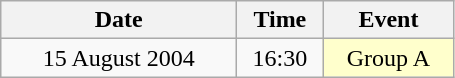<table class = "wikitable" style="text-align:center;">
<tr>
<th width=150>Date</th>
<th width=50>Time</th>
<th width=80>Event</th>
</tr>
<tr>
<td>15 August 2004</td>
<td>16:30</td>
<td bgcolor=ffffcc>Group A</td>
</tr>
</table>
